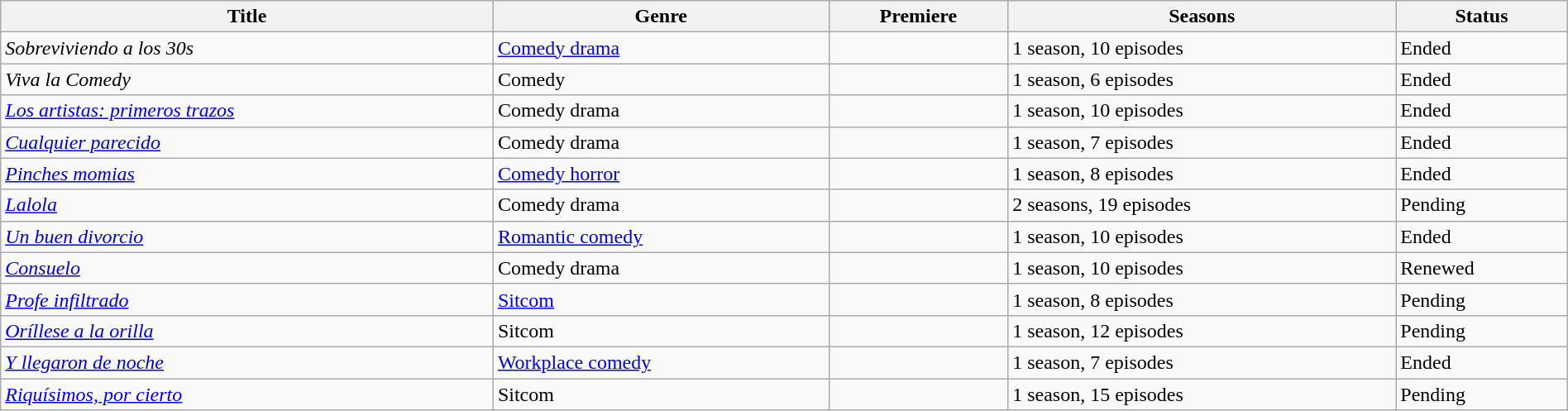<table class="wikitable sortable" style="width:100%;">
<tr>
<th>Title</th>
<th>Genre</th>
<th>Premiere</th>
<th>Seasons</th>
<th>Status</th>
</tr>
<tr>
<td><em>Sobreviviendo a los 30s</em></td>
<td><a href='#'>Comedy drama</a></td>
<td></td>
<td>1 season, 10 episodes</td>
<td>Ended</td>
</tr>
<tr>
<td><em>Viva la Comedy</em></td>
<td>Comedy</td>
<td></td>
<td>1 season, 6 episodes</td>
<td>Ended</td>
</tr>
<tr>
<td><em><a href='#'>Los artistas: primeros trazos</a></em></td>
<td>Comedy drama</td>
<td></td>
<td>1 season, 10 episodes</td>
<td>Ended</td>
</tr>
<tr>
<td><em><a href='#'>Cualquier parecido</a></em></td>
<td>Comedy drama</td>
<td></td>
<td>1 season, 7 episodes</td>
<td>Ended</td>
</tr>
<tr>
<td><em><a href='#'>Pinches momias</a></em></td>
<td><a href='#'>Comedy horror</a></td>
<td></td>
<td>1 season, 8 episodes</td>
<td>Ended</td>
</tr>
<tr>
<td><em><a href='#'>Lalola</a></em></td>
<td>Comedy drama</td>
<td></td>
<td>2 seasons, 19 episodes</td>
<td>Pending</td>
</tr>
<tr>
<td><em><a href='#'>Un buen divorcio</a></em></td>
<td><a href='#'>Romantic comedy</a></td>
<td></td>
<td>1 season, 10 episodes</td>
<td>Ended</td>
</tr>
<tr>
<td><em><a href='#'>Consuelo</a></em></td>
<td>Comedy drama</td>
<td></td>
<td>1 season, 10 episodes</td>
<td>Renewed</td>
</tr>
<tr>
<td><em><a href='#'>Profe infiltrado</a></em></td>
<td><a href='#'>Sitcom</a></td>
<td></td>
<td>1 season, 8 episodes</td>
<td>Pending</td>
</tr>
<tr>
<td><em><a href='#'>Oríllese a la orilla</a></em></td>
<td>Sitcom</td>
<td></td>
<td>1 season, 12 episodes</td>
<td>Pending</td>
</tr>
<tr>
<td><em><a href='#'>Y llegaron de noche</a></em></td>
<td><a href='#'>Workplace comedy</a></td>
<td></td>
<td>1 season, 7 episodes</td>
<td>Ended</td>
</tr>
<tr>
<td><em><a href='#'>Riquísimos, por cierto</a></em></td>
<td>Sitcom</td>
<td></td>
<td>1 season, 15 episodes</td>
<td>Pending<br></td>
</tr>
</table>
